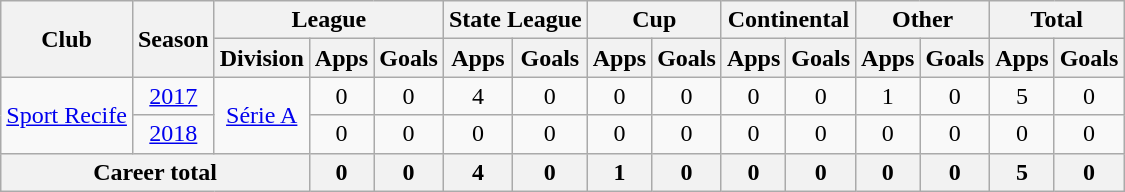<table class="wikitable" style="text-align: center">
<tr>
<th rowspan="2">Club</th>
<th rowspan="2">Season</th>
<th colspan="3">League</th>
<th colspan="2">State League</th>
<th colspan="2">Cup</th>
<th colspan="2">Continental</th>
<th colspan="2">Other</th>
<th colspan="2">Total</th>
</tr>
<tr>
<th>Division</th>
<th>Apps</th>
<th>Goals</th>
<th>Apps</th>
<th>Goals</th>
<th>Apps</th>
<th>Goals</th>
<th>Apps</th>
<th>Goals</th>
<th>Apps</th>
<th>Goals</th>
<th>Apps</th>
<th>Goals</th>
</tr>
<tr>
<td rowspan="2"><a href='#'>Sport Recife</a></td>
<td><a href='#'>2017</a></td>
<td rowspan="2"><a href='#'>Série A</a></td>
<td>0</td>
<td>0</td>
<td>4</td>
<td>0</td>
<td>0</td>
<td>0</td>
<td>0</td>
<td>0</td>
<td>1</td>
<td>0</td>
<td>5</td>
<td>0</td>
</tr>
<tr>
<td><a href='#'>2018</a></td>
<td>0</td>
<td>0</td>
<td>0</td>
<td>0</td>
<td>0</td>
<td>0</td>
<td>0</td>
<td>0</td>
<td>0</td>
<td>0</td>
<td>0</td>
<td>0</td>
</tr>
<tr>
<th colspan="3"><strong>Career total</strong></th>
<th>0</th>
<th>0</th>
<th>4</th>
<th>0</th>
<th>1</th>
<th>0</th>
<th>0</th>
<th>0</th>
<th>0</th>
<th>0</th>
<th>5</th>
<th>0</th>
</tr>
</table>
